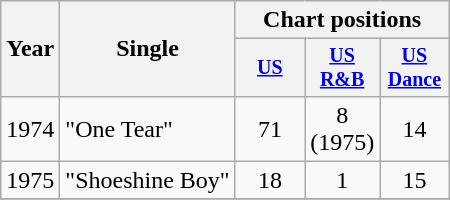<table class="wikitable" style="text-align:center;">
<tr>
<th rowspan="2">Year</th>
<th rowspan="2">Single</th>
<th colspan="3">Chart positions</th>
</tr>
<tr style="font-size:smaller;">
<th width="40"><a href='#'>US</a></th>
<th width="40"><a href='#'>US<br>R&B</a></th>
<th width="40"><a href='#'>US<br>Dance</a></th>
</tr>
<tr>
<td rowspan="1">1974</td>
<td align="left">"One Tear"</td>
<td>71</td>
<td>8 (1975)</td>
<td>14</td>
</tr>
<tr>
<td rowspan="1">1975</td>
<td align="left">"Shoeshine Boy"</td>
<td>18</td>
<td>1</td>
<td>15</td>
</tr>
<tr>
</tr>
</table>
